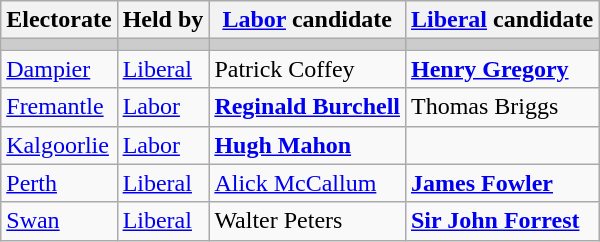<table class="wikitable">
<tr>
<th>Electorate</th>
<th>Held by</th>
<th><a href='#'>Labor</a> candidate</th>
<th><a href='#'>Liberal</a> candidate</th>
</tr>
<tr bgcolor="#cccccc">
<td></td>
<td></td>
<td></td>
<td></td>
</tr>
<tr>
<td><a href='#'>Dampier</a></td>
<td><a href='#'>Liberal</a></td>
<td>Patrick Coffey</td>
<td><strong><a href='#'>Henry Gregory</a></strong></td>
</tr>
<tr>
<td><a href='#'>Fremantle</a></td>
<td><a href='#'>Labor</a></td>
<td><strong><a href='#'>Reginald Burchell</a></strong></td>
<td>Thomas Briggs</td>
</tr>
<tr>
<td><a href='#'>Kalgoorlie</a></td>
<td><a href='#'>Labor</a></td>
<td><strong><a href='#'>Hugh Mahon</a></strong></td>
<td></td>
</tr>
<tr>
<td><a href='#'>Perth</a></td>
<td><a href='#'>Liberal</a></td>
<td><a href='#'>Alick McCallum</a></td>
<td><strong><a href='#'>James Fowler</a></strong></td>
</tr>
<tr>
<td><a href='#'>Swan</a></td>
<td><a href='#'>Liberal</a></td>
<td>Walter Peters</td>
<td><strong><a href='#'>Sir John Forrest</a></strong></td>
</tr>
</table>
